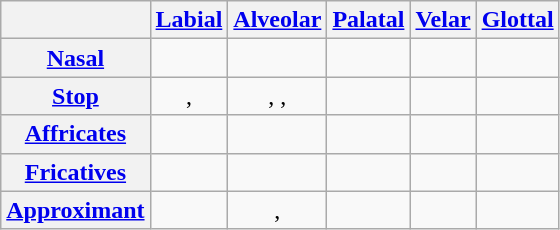<table class="wikitable" style="text-align:center">
<tr>
<th></th>
<th><a href='#'>Labial</a></th>
<th><a href='#'>Alveolar</a></th>
<th><a href='#'>Palatal</a></th>
<th><a href='#'>Velar</a></th>
<th><a href='#'>Glottal</a></th>
</tr>
<tr>
<th><a href='#'>Nasal</a></th>
<td></td>
<td></td>
<td></td>
<td></td>
<td></td>
</tr>
<tr>
<th><a href='#'>Stop</a></th>
<td>, </td>
<td>, , </td>
<td></td>
<td></td>
<td></td>
</tr>
<tr>
<th><a href='#'>Affricates</a></th>
<td></td>
<td></td>
<td></td>
<td></td>
<td></td>
</tr>
<tr>
<th><a href='#'>Fricatives</a></th>
<td></td>
<td></td>
<td></td>
<td></td>
<td></td>
</tr>
<tr>
<th><a href='#'>Approximant</a></th>
<td></td>
<td>, </td>
<td></td>
<td></td>
<td></td>
</tr>
</table>
